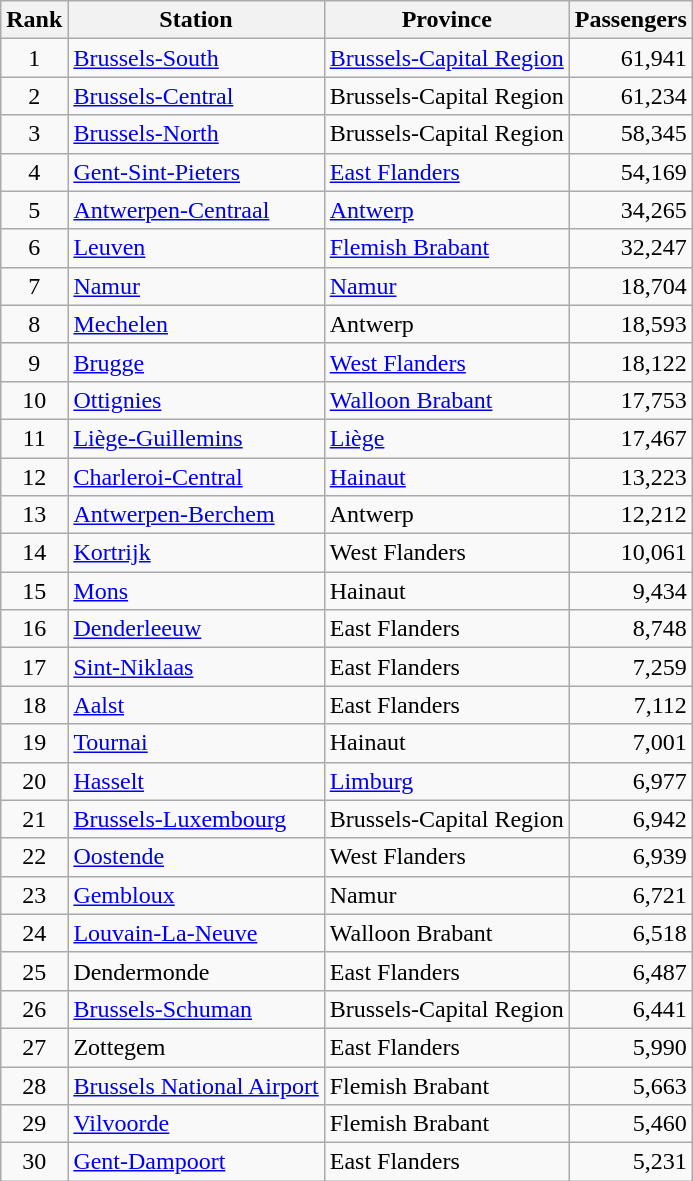<table class="wikitable sortable">
<tr>
<th>Rank</th>
<th>Station</th>
<th>Province</th>
<th>Passengers</th>
</tr>
<tr>
<td align=center>1</td>
<td><a href='#'>Brussels-South</a></td>
<td><a href='#'>Brussels-Capital Region</a></td>
<td align=right>61,941</td>
</tr>
<tr>
<td align=center>2</td>
<td><a href='#'>Brussels-Central</a></td>
<td>Brussels-Capital Region</td>
<td align=right>61,234</td>
</tr>
<tr>
<td align=center>3</td>
<td><a href='#'>Brussels-North</a></td>
<td>Brussels-Capital Region</td>
<td align=right>58,345</td>
</tr>
<tr>
<td align=center>4</td>
<td><a href='#'>Gent-Sint-Pieters</a></td>
<td><a href='#'>East Flanders</a></td>
<td align=right>54,169</td>
</tr>
<tr>
<td align=center>5</td>
<td><a href='#'>Antwerpen-Centraal</a></td>
<td><a href='#'>Antwerp</a></td>
<td align=right>34,265</td>
</tr>
<tr>
<td align=center>6</td>
<td><a href='#'>Leuven</a></td>
<td><a href='#'>Flemish Brabant</a></td>
<td align=right>32,247</td>
</tr>
<tr>
<td align=center>7</td>
<td><a href='#'>Namur</a></td>
<td><a href='#'>Namur</a></td>
<td align=right>18,704</td>
</tr>
<tr>
<td align=center>8</td>
<td><a href='#'>Mechelen</a></td>
<td>Antwerp</td>
<td align=right>18,593</td>
</tr>
<tr>
<td align=center>9</td>
<td><a href='#'>Brugge</a></td>
<td><a href='#'>West Flanders</a></td>
<td align=right>18,122</td>
</tr>
<tr>
<td align=center>10</td>
<td><a href='#'>Ottignies</a></td>
<td><a href='#'>Walloon Brabant</a></td>
<td align=right>17,753</td>
</tr>
<tr>
<td align=center>11</td>
<td><a href='#'>Liège-Guillemins</a></td>
<td><a href='#'>Liège</a></td>
<td align=right>17,467</td>
</tr>
<tr>
<td align=center>12</td>
<td><a href='#'>Charleroi-Central</a></td>
<td><a href='#'>Hainaut</a></td>
<td align=right>13,223</td>
</tr>
<tr>
<td align=center>13</td>
<td><a href='#'>Antwerpen-Berchem</a></td>
<td>Antwerp</td>
<td align=right>12,212</td>
</tr>
<tr>
<td align=center>14</td>
<td><a href='#'>Kortrijk</a></td>
<td>West Flanders</td>
<td align=right>10,061</td>
</tr>
<tr>
<td align=center>15</td>
<td><a href='#'>Mons</a></td>
<td>Hainaut</td>
<td align=right>9,434</td>
</tr>
<tr>
<td align=center>16</td>
<td><a href='#'>Denderleeuw</a></td>
<td>East Flanders</td>
<td align=right>8,748</td>
</tr>
<tr>
<td align=center>17</td>
<td><a href='#'>Sint-Niklaas</a></td>
<td>East Flanders</td>
<td align=right>7,259</td>
</tr>
<tr>
<td align=center>18</td>
<td><a href='#'>Aalst</a></td>
<td>East Flanders</td>
<td align=right>7,112</td>
</tr>
<tr>
<td align=center>19</td>
<td><a href='#'>Tournai</a></td>
<td>Hainaut</td>
<td align=right>7,001</td>
</tr>
<tr>
<td align=center>20</td>
<td><a href='#'>Hasselt</a></td>
<td><a href='#'>Limburg</a></td>
<td align=right>6,977</td>
</tr>
<tr>
<td align=center>21</td>
<td><a href='#'>Brussels-Luxembourg</a></td>
<td>Brussels-Capital Region</td>
<td align=right>6,942</td>
</tr>
<tr>
<td align=center>22</td>
<td><a href='#'>Oostende</a></td>
<td>West Flanders</td>
<td align=right>6,939</td>
</tr>
<tr>
<td align=center>23</td>
<td><a href='#'>Gembloux</a></td>
<td>Namur</td>
<td align=right>6,721</td>
</tr>
<tr>
<td align=center>24</td>
<td><a href='#'>Louvain-La-Neuve</a></td>
<td>Walloon Brabant</td>
<td align=right>6,518</td>
</tr>
<tr>
<td align=center>25</td>
<td>Dendermonde</td>
<td>East Flanders</td>
<td align=right>6,487</td>
</tr>
<tr>
<td align=center>26</td>
<td><a href='#'>Brussels-Schuman</a></td>
<td>Brussels-Capital Region</td>
<td align=right>6,441</td>
</tr>
<tr>
<td align=center>27</td>
<td>Zottegem</td>
<td>East Flanders</td>
<td align=right>5,990</td>
</tr>
<tr>
<td align=center>28</td>
<td><a href='#'>Brussels National Airport</a></td>
<td>Flemish Brabant</td>
<td align=right>5,663</td>
</tr>
<tr>
<td align=center>29</td>
<td><a href='#'>Vilvoorde</a></td>
<td>Flemish Brabant</td>
<td align=right>5,460</td>
</tr>
<tr>
<td align=center>30</td>
<td><a href='#'>Gent-Dampoort</a></td>
<td>East Flanders</td>
<td align=right>5,231</td>
</tr>
</table>
